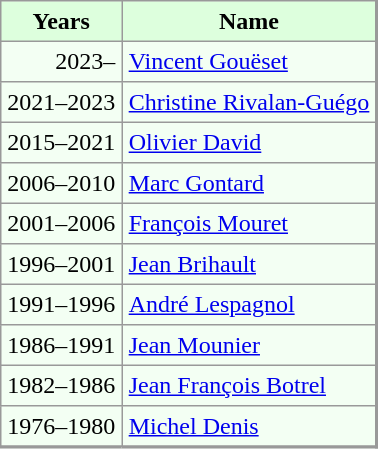<table align="center" rules="all" cellspacing="0" cellpadding="4" style="border: 1px solid #999; border-right: 2px solid #999; border-bottom: 2px solid #999; background: #f3fff3">
<tr style="background: #ddffdd">
<th>Years</th>
<th>Name</th>
</tr>
<tr>
<td align=right>2023–</td>
<td><a href='#'>Vincent Gouëset</a></td>
</tr>
<tr>
<td align=right>2021–2023</td>
<td><a href='#'>Christine Rivalan-Guégo</a></td>
</tr>
<tr>
<td align=right>2015–2021</td>
<td><a href='#'>Olivier David</a></td>
</tr>
<tr>
<td align=right>2006–2010</td>
<td><a href='#'>Marc Gontard</a></td>
</tr>
<tr>
<td align=right>2001–2006</td>
<td><a href='#'>François Mouret</a></td>
</tr>
<tr>
<td align=right>1996–2001</td>
<td><a href='#'>Jean Brihault</a></td>
</tr>
<tr>
<td align=right>1991–1996</td>
<td><a href='#'>André Lespagnol</a></td>
</tr>
<tr>
<td align=right>1986–1991</td>
<td><a href='#'>Jean Mounier</a></td>
</tr>
<tr>
<td align=right>1982–1986</td>
<td><a href='#'>Jean François Botrel</a></td>
</tr>
<tr>
<td align=right>1976–1980</td>
<td><a href='#'>Michel Denis</a></td>
</tr>
<tr>
</tr>
<tr | colspan="4" align="center" | >
</tr>
</table>
